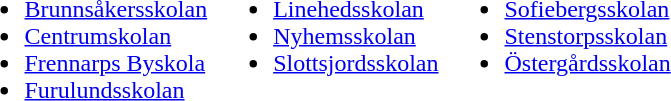<table>
<tr valign="top">
<td><br><ul><li><a href='#'>Brunnsåkersskolan</a></li><li><a href='#'>Centrumskolan</a></li><li><a href='#'>Frennarps Byskola</a></li><li><a href='#'>Furulundsskolan</a></li></ul></td>
<td><br><ul><li><a href='#'>Linehedsskolan</a></li><li><a href='#'>Nyhemsskolan</a></li><li><a href='#'>Slottsjordsskolan</a></li></ul></td>
<td><br><ul><li><a href='#'>Sofiebergsskolan</a></li><li><a href='#'>Stenstorpsskolan</a></li><li><a href='#'>Östergårdsskolan</a></li></ul></td>
</tr>
</table>
